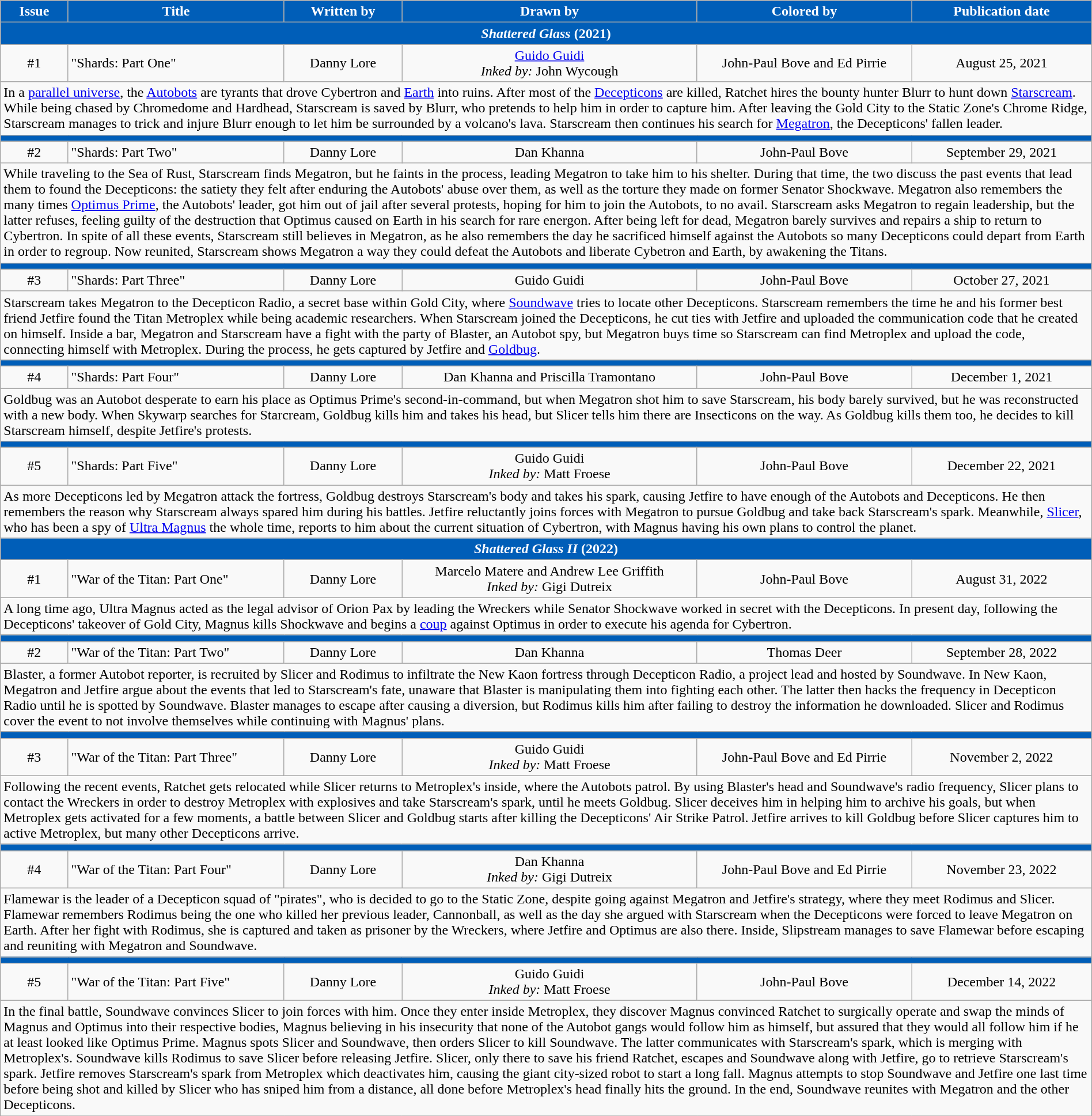<table class="wikitable" style="text-align: center;" width="100%;">
<tr>
<th style="background:#005EB8; color:white">Issue</th>
<th style="background:#005EB8; color:white">Title</th>
<th style="background:#005EB8; color:white">Written by</th>
<th style="background:#005EB8; color:white">Drawn by</th>
<th style="background:#005EB8; color:white">Colored by</th>
<th style="background:#005EB8; color:white">Publication date</th>
</tr>
<tr>
<th colspan="6" style="background:#005EB8; color:white"><em>Shattered Glass</em> (2021)</th>
</tr>
<tr>
<td>#1</td>
<td style="text-align: left;">"Shards: Part One"</td>
<td>Danny Lore</td>
<td><a href='#'>Guido Guidi</a><br><em>Inked by:</em> John Wycough</td>
<td>John-Paul Bove and Ed Pirrie</td>
<td>August 25, 2021</td>
</tr>
<tr>
<td colspan="6" style="text-align: left;">In a <a href='#'>parallel universe</a>, the <a href='#'>Autobots</a> are tyrants that drove Cybertron and <a href='#'>Earth</a> into ruins. After most of the <a href='#'>Decepticons</a> are killed, Ratchet hires the bounty hunter Blurr to hunt down <a href='#'>Starscream</a>. While being chased by Chromedome and Hardhead, Starscream is saved by Blurr, who pretends to help him in order to capture him. After leaving the Gold City to the Static Zone's Chrome Ridge, Starscream manages to trick and injure Blurr enough to let him be surrounded by a volcano's lava. Starscream then continues his search for <a href='#'>Megatron</a>, the Decepticons' fallen leader.</td>
</tr>
<tr>
<th colspan="6" style="background:#005EB8"></th>
</tr>
<tr>
<td>#2</td>
<td style="text-align: left;">"Shards: Part Two"</td>
<td>Danny Lore</td>
<td>Dan Khanna</td>
<td>John-Paul Bove</td>
<td>September 29, 2021</td>
</tr>
<tr>
<td colspan="6" style="text-align: left;">While traveling to the Sea of Rust, Starscream finds Megatron, but he faints in the process, leading Megatron to take him to his shelter. During that time, the two discuss the past events that lead them to found the Decepticons: the satiety they felt after enduring the Autobots' abuse over them, as well as the torture they made on former Senator Shockwave. Megatron also remembers the many times <a href='#'>Optimus Prime</a>, the Autobots' leader, got him out of jail after several protests, hoping for him to join the Autobots, to no avail. Starscream asks Megatron to regain leadership, but the latter refuses, feeling guilty of the destruction that Optimus caused on Earth in his search for rare energon. After being left for dead, Megatron barely survives and repairs a ship to return to Cybertron. In spite of all these events, Starscream still believes in Megatron, as he also remembers the day he sacrificed himself against the Autobots so many Decepticons could depart from Earth in order to regroup. Now reunited, Starscream shows Megatron a way they could defeat the Autobots and liberate Cybetron and Earth, by awakening the Titans.</td>
</tr>
<tr>
<th colspan="6" style="background:#005EB8"></th>
</tr>
<tr>
<td>#3</td>
<td style="text-align: left;">"Shards: Part Three"</td>
<td>Danny Lore</td>
<td>Guido Guidi</td>
<td>John-Paul Bove</td>
<td>October 27, 2021</td>
</tr>
<tr>
<td colspan="6" style="text-align: left;">Starscream takes Megatron to the Decepticon Radio, a secret base within Gold City, where <a href='#'>Soundwave</a> tries to locate other Decepticons. Starscream remembers the time he and his former best friend Jetfire found the Titan Metroplex while being academic researchers. When Starscream joined the Decepticons, he cut ties with Jetfire and uploaded the communication code that he created on himself. Inside a bar, Megatron and Starscream have a fight with the party of Blaster, an Autobot spy, but Megatron buys time so Starscream can find Metroplex and upload the code, connecting himself with Metroplex. During the process, he gets captured by Jetfire and <a href='#'>Goldbug</a>.</td>
</tr>
<tr>
<th colspan="6" style="background:#005EB8"></th>
</tr>
<tr>
<td>#4</td>
<td style="text-align: left;">"Shards: Part Four"</td>
<td>Danny Lore</td>
<td>Dan Khanna and Priscilla Tramontano</td>
<td>John-Paul Bove</td>
<td>December 1, 2021</td>
</tr>
<tr>
<td colspan="6" style="text-align: left;">Goldbug was an Autobot desperate to earn his place as Optimus Prime's second-in-command, but when Megatron shot him to save Starscream, his body barely survived, but he was reconstructed with a new body. When Skywarp searches for Starcream, Goldbug kills him and takes his head, but Slicer tells him there are Insecticons on the way. As Goldbug kills them too, he decides to kill Starscream himself, despite Jetfire's protests.</td>
</tr>
<tr>
<th colspan="6" style="background:#005EB8"></th>
</tr>
<tr>
<td>#5</td>
<td style="text-align: left;">"Shards: Part Five"</td>
<td>Danny Lore</td>
<td>Guido Guidi<br><em>Inked by:</em> Matt Froese</td>
<td>John-Paul Bove</td>
<td>December 22, 2021</td>
</tr>
<tr>
<td colspan="6" style="text-align: left;">As more Decepticons led by Megatron attack the fortress, Goldbug destroys Starscream's body and takes his spark, causing Jetfire to have enough of the Autobots and Decepticons. He then remembers the reason why Starscream always spared him during his battles. Jetfire reluctantly joins forces with Megatron to pursue Goldbug and take back Starscream's spark. Meanwhile, <a href='#'>Slicer</a>, who has been a spy of <a href='#'>Ultra Magnus</a> the whole time, reports to him about the current situation of Cybertron, with Magnus having his own plans to control the planet.</td>
</tr>
<tr>
<th colspan="6" style="background:#005EB8; color:white"><em>Shattered Glass II</em> (2022)</th>
</tr>
<tr>
<td>#1</td>
<td style="text-align: left;">"War of the Titan: Part One"</td>
<td>Danny Lore</td>
<td>Marcelo Matere and Andrew Lee Griffith<br><em>Inked by:</em> Gigi Dutreix</td>
<td>John-Paul Bove</td>
<td>August 31, 2022</td>
</tr>
<tr>
<td colspan="6" style="text-align: left;">A long time ago, Ultra Magnus acted as the legal advisor of Orion Pax by leading the Wreckers while Senator Shockwave worked in secret with the Decepticons. In present day, following the Decepticons' takeover of Gold City, Magnus kills Shockwave and begins a <a href='#'>coup</a> against Optimus in order to execute his agenda for Cybertron.</td>
</tr>
<tr>
<th colspan="6" style="background:#005EB8"></th>
</tr>
<tr>
<td>#2</td>
<td style="text-align: left;">"War of the Titan: Part Two"</td>
<td>Danny Lore</td>
<td>Dan Khanna</td>
<td>Thomas Deer</td>
<td>September 28, 2022</td>
</tr>
<tr>
<td colspan="6" style="text-align: left;">Blaster, a former Autobot reporter, is recruited by Slicer and Rodimus to infiltrate the New Kaon fortress through Decepticon Radio, a project lead and hosted by Soundwave. In New Kaon, Megatron and Jetfire argue about the events that led to Starscream's fate, unaware that Blaster is manipulating them into fighting each other. The latter then hacks the frequency in Decepticon Radio until he is spotted by Soundwave. Blaster manages to escape after causing a diversion, but Rodimus kills him after failing to destroy the information he downloaded. Slicer and Rodimus cover the event to not involve themselves while continuing with Magnus' plans.</td>
</tr>
<tr>
<th colspan="6" style="background:#005EB8"></th>
</tr>
<tr>
<td>#3</td>
<td style="text-align: left;">"War of the Titan: Part Three"</td>
<td>Danny Lore</td>
<td>Guido Guidi<br><em>Inked by:</em> Matt Froese</td>
<td>John-Paul Bove and Ed Pirrie</td>
<td>November 2, 2022</td>
</tr>
<tr>
<td colspan="6" style="text-align: left;">Following the recent events, Ratchet gets relocated while Slicer returns to Metroplex's inside, where the Autobots patrol. By using Blaster's head and Soundwave's radio frequency, Slicer plans to contact the Wreckers in order to destroy Metroplex with explosives and take Starscream's spark, until he meets Goldbug. Slicer deceives him in helping him to archive his goals, but when Metroplex gets activated for a few moments, a battle between Slicer and Goldbug starts after killing the Decepticons' Air Strike Patrol. Jetfire arrives to kill Goldbug before Slicer captures him to active Metroplex, but many other Decepticons arrive.</td>
</tr>
<tr>
<th colspan="6" style="background:#005EB8"></th>
</tr>
<tr>
<td>#4</td>
<td style="text-align: left;">"War of the Titan: Part Four"</td>
<td>Danny Lore</td>
<td>Dan Khanna<br><em>Inked by:</em> Gigi Dutreix</td>
<td>John-Paul Bove and Ed Pirrie</td>
<td>November 23, 2022</td>
</tr>
<tr>
<td colspan="6" style="text-align: left;">Flamewar is the leader of a Decepticon squad of "pirates", who is decided to go to the Static Zone, despite going against Megatron and Jetfire's strategy, where they meet Rodimus and Slicer. Flamewar remembers Rodimus being the one who killed her previous leader, Cannonball, as well as the day she argued with Starscream when the Decepticons were forced to leave Megatron on Earth. After her fight with Rodimus, she is captured and taken as prisoner by the Wreckers, where Jetfire and Optimus are also there. Inside, Slipstream manages to save Flamewar before escaping and reuniting with Megatron and Soundwave.</td>
</tr>
<tr>
<th colspan="6" style="background:#005EB8"></th>
</tr>
<tr>
<td>#5</td>
<td style="text-align: left;">"War of the Titan: Part Five"</td>
<td>Danny Lore</td>
<td>Guido Guidi<br><em>Inked by:</em> Matt Froese</td>
<td>John-Paul Bove</td>
<td>December 14, 2022</td>
</tr>
<tr>
<td colspan="6" style="text-align: left;">In the final battle, Soundwave convinces Slicer to join forces with him. Once they enter inside Metroplex, they discover Magnus convinced Ratchet to surgically operate and swap the minds of Magnus and Optimus into their respective bodies, Magnus believing in his insecurity that none of the Autobot gangs would follow him as himself, but assured that they would all follow him if he at least looked like Optimus Prime. Magnus spots Slicer and Soundwave, then orders Slicer to kill Soundwave. The latter communicates with Starscream's spark, which is merging with Metroplex's. Soundwave kills Rodimus to save Slicer before releasing Jetfire. Slicer, only there to save his friend Ratchet, escapes and Soundwave along with Jetfire, go to retrieve Starscream's spark. Jetfire removes Starscream's spark from Metroplex which deactivates him, causing the giant city-sized robot to start a long fall. Magnus attempts to stop Soundwave and Jetfire one last time before being shot and killed by Slicer who has sniped him from a distance, all done before Metroplex's head finally hits the ground. In the end, Soundwave reunites with Megatron and the other Decepticons.</td>
</tr>
<tr>
</tr>
</table>
